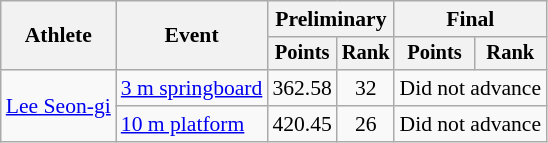<table class=wikitable style="font-size:90%">
<tr>
<th rowspan="2">Athlete</th>
<th rowspan="2">Event</th>
<th colspan="2">Preliminary</th>
<th colspan="2">Final</th>
</tr>
<tr style="font-size:95%">
<th>Points</th>
<th>Rank</th>
<th>Points</th>
<th>Rank</th>
</tr>
<tr align=center>
<td align=left rowspan=2><a href='#'>Lee Seon-gi</a></td>
<td align=left><a href='#'>3 m springboard</a></td>
<td>362.58</td>
<td>32</td>
<td colspan=2>Did not advance</td>
</tr>
<tr align=center>
<td align=left><a href='#'>10 m platform</a></td>
<td>420.45</td>
<td>26</td>
<td colspan=2>Did not advance</td>
</tr>
</table>
